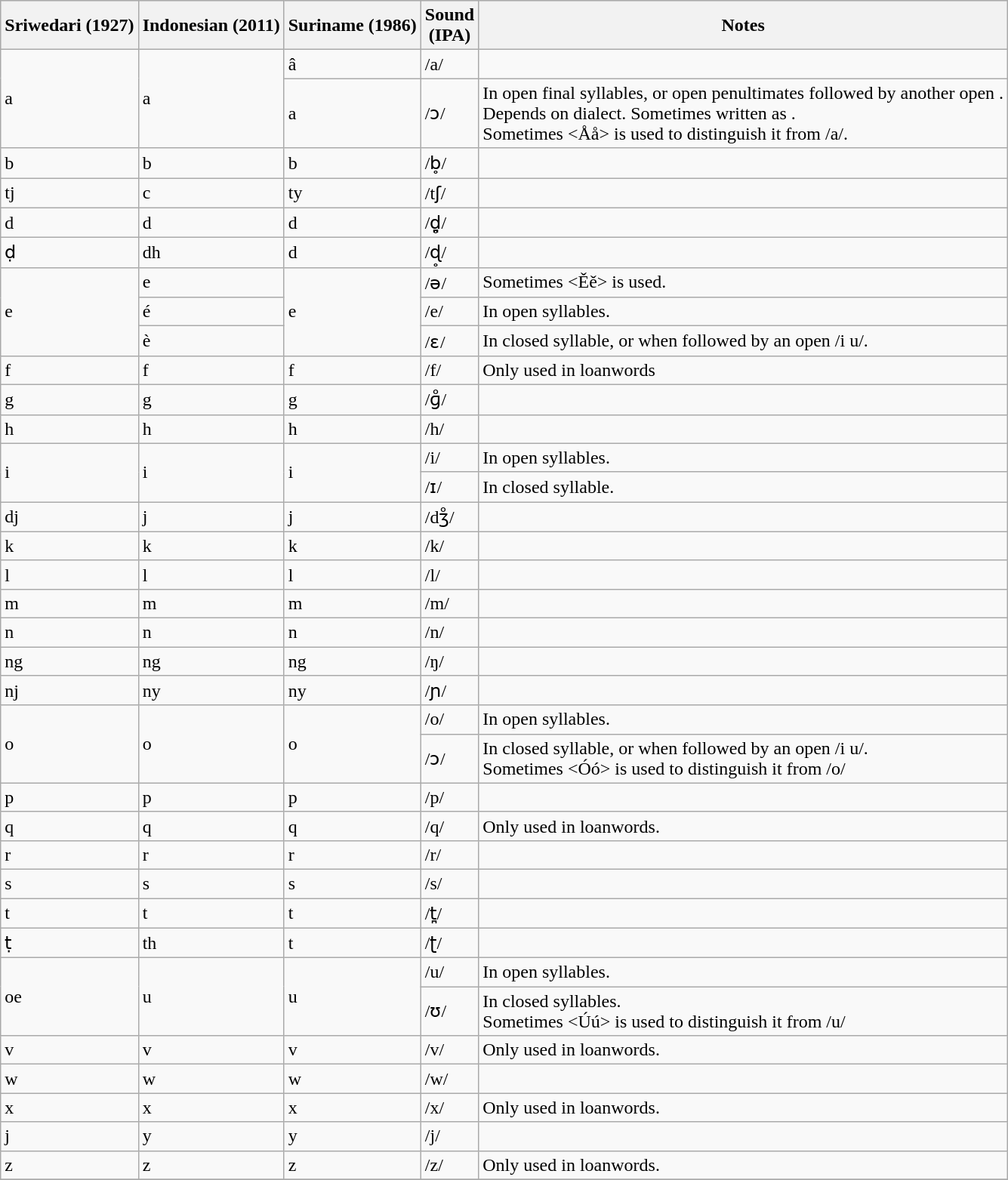<table class="wikitable">
<tr bgcolor=LightGrey>
<th>Sriwedari (1927)</th>
<th>Indonesian (2011)</th>
<th>Suriname (1986)</th>
<th>Sound<br>(IPA)</th>
<th>Notes</th>
</tr>
<tr>
<td rowspan=2>a</td>
<td rowspan=2>a</td>
<td>â</td>
<td>/a/</td>
<td></td>
</tr>
<tr>
<td>a</td>
<td>/ɔ/</td>
<td>In open final syllables, or open penultimates followed by another open <Aa>.<br>Depends on dialect. Sometimes written as <Oo>.<br>Sometimes <Åå> is used to distinguish it from /a/.</td>
</tr>
<tr>
<td>b</td>
<td>b</td>
<td>b</td>
<td>/b̥/</td>
<td></td>
</tr>
<tr>
<td>tj</td>
<td>c</td>
<td>ty</td>
<td>/tʃ/</td>
<td></td>
</tr>
<tr>
<td>d</td>
<td>d</td>
<td>d</td>
<td>/d̪̥/</td>
<td></td>
</tr>
<tr>
<td>ḍ</td>
<td>dh</td>
<td>d</td>
<td>/ɖ̥/</td>
<td></td>
</tr>
<tr>
<td rowspan=3>e</td>
<td>e</td>
<td rowspan=3>e</td>
<td>/ə/</td>
<td>Sometimes <Ěě> is used.</td>
</tr>
<tr>
<td>é</td>
<td>/e/</td>
<td>In open syllables.</td>
</tr>
<tr>
<td>è</td>
<td>/ɛ/</td>
<td>In closed syllable, or when followed by an open /i u/.</td>
</tr>
<tr>
<td>f</td>
<td>f</td>
<td>f</td>
<td>/f/</td>
<td>Only used in loanwords</td>
</tr>
<tr>
<td>g</td>
<td>g</td>
<td>g</td>
<td>/ɡ̊/</td>
<td></td>
</tr>
<tr>
<td>h</td>
<td>h</td>
<td>h</td>
<td>/h/</td>
<td></td>
</tr>
<tr>
<td rowspan=2>i</td>
<td rowspan=2>i</td>
<td rowspan=2>i</td>
<td>/i/</td>
<td>In open syllables.</td>
</tr>
<tr>
<td>/ɪ/</td>
<td>In closed syllable.</td>
</tr>
<tr>
<td>dj</td>
<td>j</td>
<td>j</td>
<td>/dʒ̊/</td>
<td></td>
</tr>
<tr>
<td>k</td>
<td>k</td>
<td>k</td>
<td>/k/</td>
<td></td>
</tr>
<tr>
<td>l</td>
<td>l</td>
<td>l</td>
<td>/l/</td>
<td></td>
</tr>
<tr>
<td>m</td>
<td>m</td>
<td>m</td>
<td>/m/</td>
<td></td>
</tr>
<tr>
<td>n</td>
<td>n</td>
<td>n</td>
<td>/n/</td>
<td></td>
</tr>
<tr>
<td>ng</td>
<td>ng</td>
<td>ng</td>
<td>/ŋ/</td>
<td></td>
</tr>
<tr>
<td>nj</td>
<td>ny</td>
<td>ny</td>
<td>/ɲ/</td>
<td></td>
</tr>
<tr>
<td rowspan=2>o</td>
<td rowspan=2>o</td>
<td rowspan=2>o</td>
<td>/o/</td>
<td>In open syllables.</td>
</tr>
<tr>
<td>/ɔ/</td>
<td>In closed syllable, or when followed by an open /i u/.<br>Sometimes <Óó> is used to distinguish it from /o/</td>
</tr>
<tr>
<td>p</td>
<td>p</td>
<td>p</td>
<td>/p/</td>
<td></td>
</tr>
<tr>
<td>q</td>
<td>q</td>
<td>q</td>
<td>/q/</td>
<td>Only used in loanwords.</td>
</tr>
<tr>
<td>r</td>
<td>r</td>
<td>r</td>
<td>/r/</td>
<td></td>
</tr>
<tr>
<td>s</td>
<td>s</td>
<td>s</td>
<td>/s/</td>
<td></td>
</tr>
<tr>
<td>t</td>
<td>t</td>
<td>t</td>
<td>/t̪/</td>
<td></td>
</tr>
<tr>
<td>ṭ</td>
<td>th</td>
<td>t</td>
<td>/ʈ/</td>
<td></td>
</tr>
<tr>
<td rowspan=2>oe</td>
<td rowspan=2>u</td>
<td rowspan=2>u</td>
<td>/u/</td>
<td>In open syllables.</td>
</tr>
<tr>
<td>/ʊ/</td>
<td>In closed syllables.<br>Sometimes <Úú> is used to distinguish it from /u/</td>
</tr>
<tr>
<td>v</td>
<td>v</td>
<td>v</td>
<td>/v/</td>
<td>Only used in loanwords.</td>
</tr>
<tr>
<td>w</td>
<td>w</td>
<td>w</td>
<td>/w/</td>
<td></td>
</tr>
<tr>
<td>x</td>
<td>x</td>
<td>x</td>
<td>/x/</td>
<td>Only used in loanwords.</td>
</tr>
<tr>
<td>j</td>
<td>y</td>
<td>y</td>
<td>/j/</td>
<td></td>
</tr>
<tr>
<td>z</td>
<td>z</td>
<td>z</td>
<td>/z/</td>
<td>Only used in loanwords.</td>
</tr>
<tr>
</tr>
</table>
